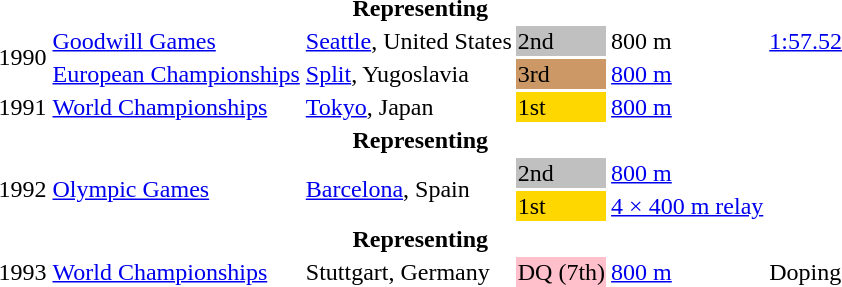<table>
<tr>
<th colspan="6">Representing </th>
</tr>
<tr>
<td rowspan=2>1990</td>
<td><a href='#'>Goodwill Games</a></td>
<td><a href='#'>Seattle</a>, United States</td>
<td bgcolor="silver">2nd</td>
<td>800 m</td>
<td><a href='#'>1:57.52</a></td>
</tr>
<tr>
<td><a href='#'>European Championships</a></td>
<td><a href='#'>Split</a>, Yugoslavia</td>
<td bgcolor="cc9966">3rd</td>
<td><a href='#'>800 m</a></td>
<td></td>
</tr>
<tr>
<td>1991</td>
<td><a href='#'>World Championships</a></td>
<td><a href='#'>Tokyo</a>, Japan</td>
<td bgcolor="gold">1st</td>
<td><a href='#'>800 m</a></td>
<td></td>
</tr>
<tr>
<th colspan="6">Representing </th>
</tr>
<tr>
<td rowspan=2>1992</td>
<td rowspan=2><a href='#'>Olympic Games</a></td>
<td rowspan=2><a href='#'>Barcelona</a>, Spain</td>
<td bgcolor="silver">2nd</td>
<td><a href='#'>800 m</a></td>
<td></td>
</tr>
<tr>
<td bgcolor="gold">1st</td>
<td><a href='#'>4 × 400 m relay</a></td>
<td></td>
</tr>
<tr>
<th colspan="6">Representing </th>
</tr>
<tr>
<td>1993</td>
<td><a href='#'>World Championships</a></td>
<td>Stuttgart, Germany</td>
<td bgcolor="pink">DQ (7th)</td>
<td><a href='#'>800 m</a></td>
<td>Doping</td>
</tr>
</table>
